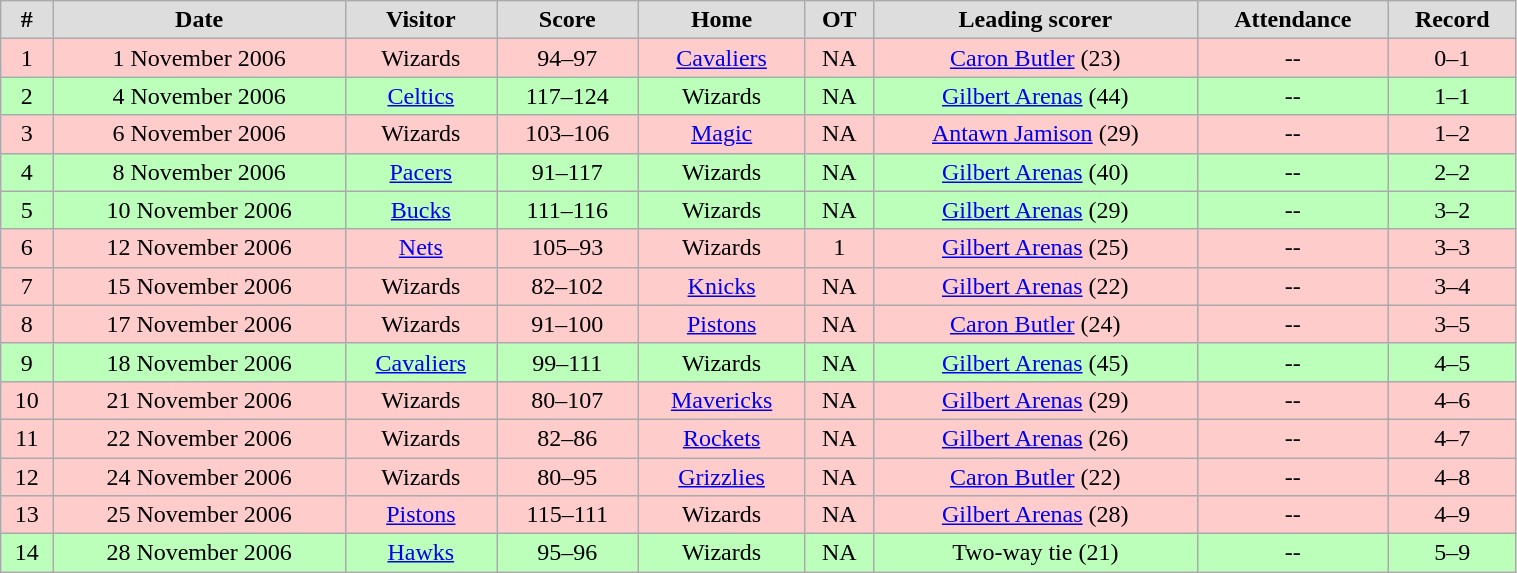<table class="wikitable" width="80%">
<tr align="center"  bgcolor="#dddddd">
<td><strong>#</strong></td>
<td><strong>Date</strong></td>
<td><strong>Visitor</strong></td>
<td><strong>Score</strong></td>
<td><strong>Home</strong></td>
<td><strong>OT</strong></td>
<td><strong>Leading scorer</strong></td>
<td><strong>Attendance</strong></td>
<td><strong>Record</strong></td>
</tr>
<tr align="center" bgcolor="#ffcccc">
<td>1</td>
<td>1 November 2006</td>
<td>Wizards</td>
<td>94–97</td>
<td><a href='#'>Cavaliers</a></td>
<td>NA</td>
<td><a href='#'>Caron Butler</a> (23)</td>
<td>--</td>
<td>0–1</td>
</tr>
<tr align="center" bgcolor="#bbffbb">
<td>2</td>
<td>4 November 2006</td>
<td><a href='#'>Celtics</a></td>
<td>117–124</td>
<td>Wizards</td>
<td>NA</td>
<td><a href='#'>Gilbert Arenas</a> (44)</td>
<td>--</td>
<td>1–1</td>
</tr>
<tr align="center" bgcolor="#ffcccc">
<td>3</td>
<td>6 November 2006</td>
<td>Wizards</td>
<td>103–106</td>
<td><a href='#'>Magic</a></td>
<td>NA</td>
<td><a href='#'>Antawn Jamison</a> (29)</td>
<td>--</td>
<td>1–2</td>
</tr>
<tr align="center" bgcolor="#bbffbb">
<td>4</td>
<td>8 November 2006</td>
<td><a href='#'>Pacers</a></td>
<td>91–117</td>
<td>Wizards</td>
<td>NA</td>
<td><a href='#'>Gilbert Arenas</a> (40)</td>
<td>--</td>
<td>2–2</td>
</tr>
<tr align="center" bgcolor="#bbffbb">
<td>5</td>
<td>10 November 2006</td>
<td><a href='#'>Bucks</a></td>
<td>111–116</td>
<td>Wizards</td>
<td>NA</td>
<td><a href='#'>Gilbert Arenas</a> (29)</td>
<td>--</td>
<td>3–2</td>
</tr>
<tr align="center" bgcolor="#ffcccc">
<td>6</td>
<td>12 November 2006</td>
<td><a href='#'>Nets</a></td>
<td>105–93</td>
<td>Wizards</td>
<td>1</td>
<td><a href='#'>Gilbert Arenas</a> (25)</td>
<td>--</td>
<td>3–3</td>
</tr>
<tr align="center" bgcolor="#ffcccc">
<td>7</td>
<td>15 November 2006</td>
<td>Wizards</td>
<td>82–102</td>
<td><a href='#'>Knicks</a></td>
<td>NA</td>
<td><a href='#'>Gilbert Arenas</a> (22)</td>
<td>--</td>
<td>3–4</td>
</tr>
<tr align="center" bgcolor="#ffcccc">
<td>8</td>
<td>17 November 2006</td>
<td>Wizards</td>
<td>91–100</td>
<td><a href='#'>Pistons</a></td>
<td>NA</td>
<td><a href='#'>Caron Butler</a> (24)</td>
<td>--</td>
<td>3–5</td>
</tr>
<tr align="center" bgcolor="#bbffbb">
<td>9</td>
<td>18 November 2006</td>
<td><a href='#'>Cavaliers</a></td>
<td>99–111</td>
<td>Wizards</td>
<td>NA</td>
<td><a href='#'>Gilbert Arenas</a> (45)</td>
<td>--</td>
<td>4–5</td>
</tr>
<tr align="center" bgcolor="#ffcccc">
<td>10</td>
<td>21 November 2006</td>
<td>Wizards</td>
<td>80–107</td>
<td><a href='#'>Mavericks</a></td>
<td>NA</td>
<td><a href='#'>Gilbert Arenas</a> (29)</td>
<td>--</td>
<td>4–6</td>
</tr>
<tr align="center" bgcolor="#ffcccc">
<td>11</td>
<td>22 November 2006</td>
<td>Wizards</td>
<td>82–86</td>
<td><a href='#'>Rockets</a></td>
<td>NA</td>
<td><a href='#'>Gilbert Arenas</a> (26)</td>
<td>--</td>
<td>4–7</td>
</tr>
<tr align="center" bgcolor="#ffcccc">
<td>12</td>
<td>24 November 2006</td>
<td>Wizards</td>
<td>80–95</td>
<td><a href='#'>Grizzlies</a></td>
<td>NA</td>
<td><a href='#'>Caron Butler</a> (22)</td>
<td>--</td>
<td>4–8</td>
</tr>
<tr align="center" bgcolor="#ffcccc">
<td>13</td>
<td>25 November 2006</td>
<td><a href='#'>Pistons</a></td>
<td>115–111</td>
<td>Wizards</td>
<td>NA</td>
<td><a href='#'>Gilbert Arenas</a> (28)</td>
<td>--</td>
<td>4–9</td>
</tr>
<tr align="center" bgcolor="#bbffbb">
<td>14</td>
<td>28 November 2006</td>
<td><a href='#'>Hawks</a></td>
<td>95–96</td>
<td>Wizards</td>
<td>NA</td>
<td>Two-way tie (21)</td>
<td>--</td>
<td>5–9</td>
</tr>
</table>
